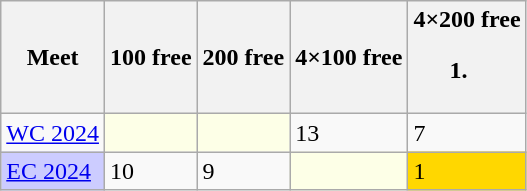<table class="sortable wikitable">
<tr>
<th>Meet</th>
<th class="unsortable">100 free</th>
<th class="unsortable">200 free</th>
<th class="unsortable">4×100 free</th>
<th class="unsortable">4×200 free<br><ol><li></li></ol></th>
</tr>
<tr>
<td><a href='#'>WC 2024</a></td>
<td style="background:#fdffe7"></td>
<td style="background:#fdffe7"></td>
<td>13</td>
<td>7</td>
</tr>
<tr>
<td style="background:#ccccff"><a href='#'>EC 2024</a></td>
<td>10</td>
<td>9</td>
<td style="background:#fdffe7"></td>
<td style="background:gold">1</td>
</tr>
</table>
